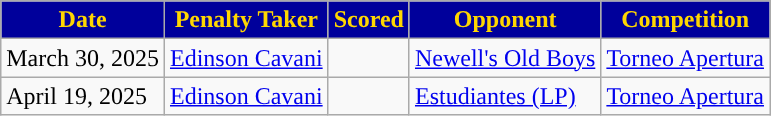<table class="wikitable">
<tr>
<th style="background:#00009B; color:gold;">Date</th>
<th style="background:#00009B; color:gold;">Penalty Taker</th>
<th style="background:#00009B; color:gold;">Scored</th>
<th style="background:#00009B; color:gold;">Opponent</th>
<th style="background:#00009B; color:gold;">Competition</th>
</tr>
<tr>
<td>March 30, 2025</td>
<td><a href='#'>Edinson Cavani</a></td>
<td></td>
<td><a href='#'>Newell's Old Boys</a></td>
<td><a href='#'>Torneo Apertura</a></td>
</tr>
<tr>
<td>April 19, 2025</td>
<td><a href='#'>Edinson Cavani</a></td>
<td></td>
<td><a href='#'>Estudiantes (LP)</a></td>
<td><a href='#'>Torneo Apertura</a></td>
</tr>
</table>
